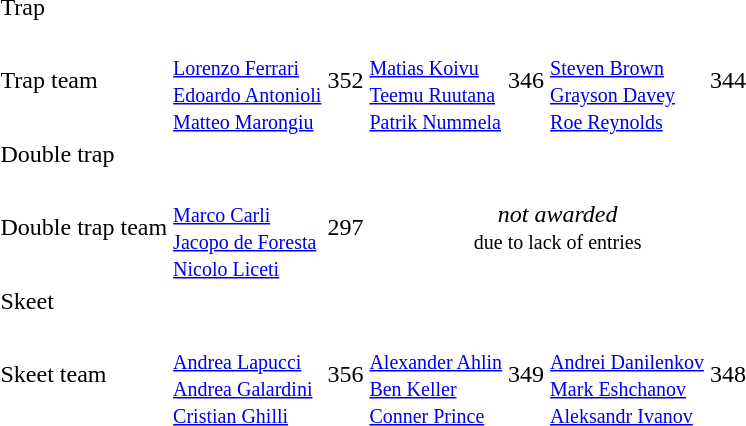<table>
<tr>
<td>Trap</td>
<td colspan=2></td>
<td colspan=2></td>
<td colspan=2></td>
</tr>
<tr>
<td>Trap team</td>
<td><br><small><a href='#'>Lorenzo Ferrari</a><br><a href='#'>Edoardo Antonioli</a><br><a href='#'>Matteo Marongiu</a></small></td>
<td>352</td>
<td><br><small><a href='#'>Matias Koivu</a><br><a href='#'>Teemu Ruutana</a><br><a href='#'>Patrik Nummela</a></small></td>
<td>346</td>
<td><br><small><a href='#'>Steven Brown</a><br><a href='#'>Grayson Davey</a><br><a href='#'>Roe Reynolds</a></small></td>
<td>344</td>
</tr>
<tr>
<td>Double trap</td>
<td colspan=2></td>
<td colspan=2></td>
<td colspan=2></td>
</tr>
<tr>
<td>Double trap team</td>
<td><br><small><a href='#'>Marco Carli</a><br><a href='#'>Jacopo de Foresta</a><br><a href='#'>Nicolo Liceti</a></small></td>
<td>297</td>
<td colspan="4" style="text-align: center;"><em>not awarded</em><br><small>due to lack of entries</small></td>
</tr>
<tr>
<td>Skeet</td>
<td colspan=2></td>
<td colspan=2></td>
<td colspan=2></td>
</tr>
<tr>
<td>Skeet team</td>
<td><br><small><a href='#'>Andrea Lapucci</a><br><a href='#'>Andrea Galardini</a><br><a href='#'>Cristian Ghilli</a></small></td>
<td>356</td>
<td><br><small><a href='#'>Alexander Ahlin</a><br><a href='#'>Ben Keller</a><br><a href='#'>Conner Prince</a></small></td>
<td>349</td>
<td><br><small><a href='#'>Andrei Danilenkov</a><br><a href='#'>Mark Eshchanov</a><br><a href='#'>Aleksandr Ivanov</a></small></td>
<td>348</td>
</tr>
</table>
